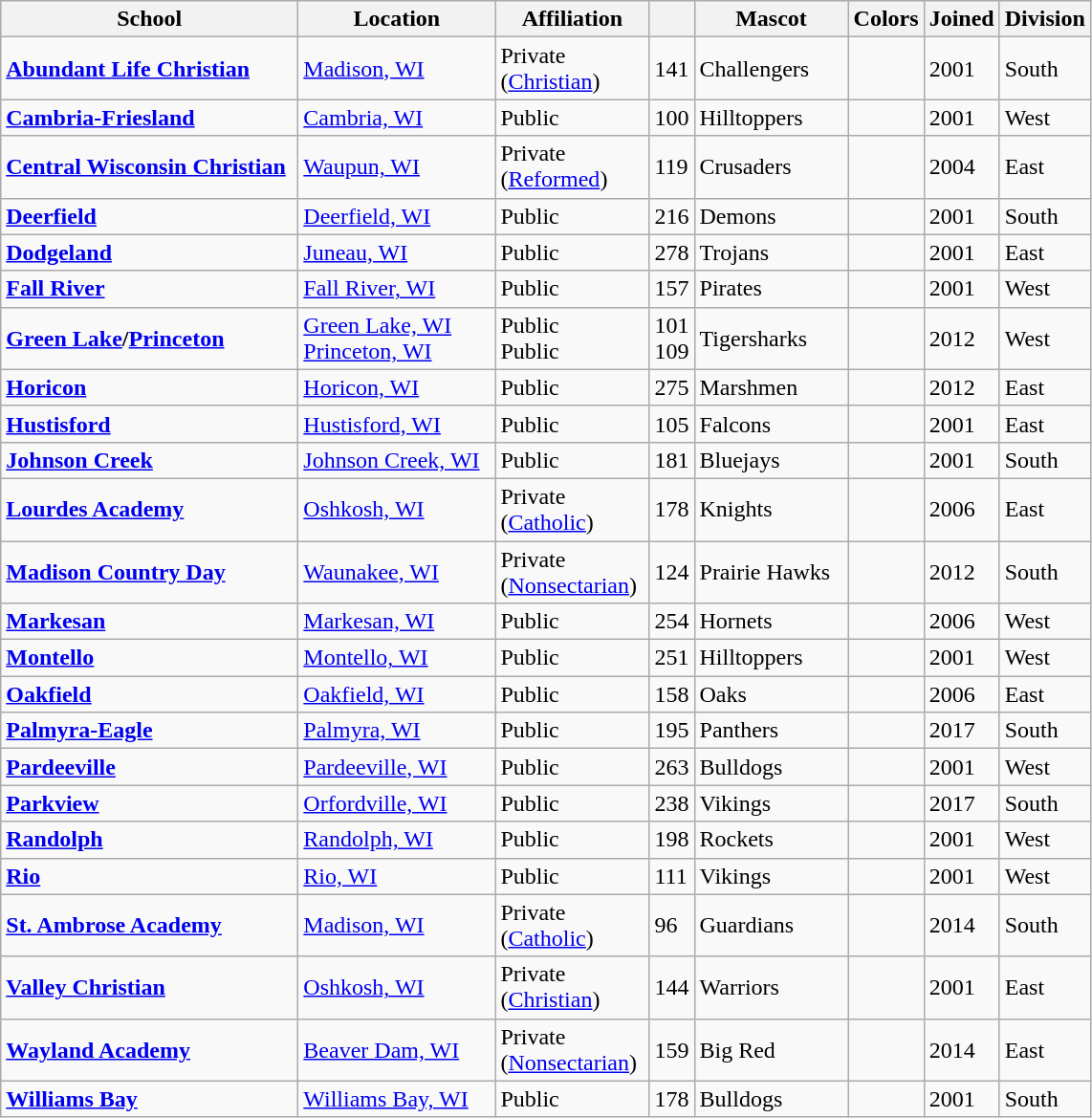<table class="wikitable sortable" style="max-width">
<tr>
<th scope="col" style="width: 200px;">School</th>
<th scope="col" style="width: 130px;">Location</th>
<th scope="col" style="width: 100px;">Affiliation</th>
<th></th>
<th scope="col" style="width: 100px;">Mascot</th>
<th>Colors</th>
<th>Joined</th>
<th>Division</th>
</tr>
<tr>
<td><a href='#'><strong>Abundant Life Christian</strong></a></td>
<td><a href='#'>Madison, WI</a></td>
<td>Private (<a href='#'>Christian</a>)</td>
<td>141</td>
<td>Challengers</td>
<td> </td>
<td>2001</td>
<td>South</td>
</tr>
<tr>
<td><a href='#'><strong>Cambria-Friesland</strong></a></td>
<td><a href='#'>Cambria, WI</a></td>
<td>Public</td>
<td>100</td>
<td>Hilltoppers</td>
<td> </td>
<td>2001</td>
<td>West</td>
</tr>
<tr>
<td><a href='#'><strong>Central Wisconsin Christian</strong></a></td>
<td><a href='#'>Waupun, WI</a></td>
<td>Private (<a href='#'>Reformed</a>)</td>
<td>119</td>
<td>Crusaders</td>
<td> </td>
<td>2004</td>
<td>East</td>
</tr>
<tr>
<td><a href='#'><strong>Deerfield</strong></a></td>
<td><a href='#'>Deerfield, WI</a></td>
<td>Public</td>
<td>216</td>
<td>Demons</td>
<td> </td>
<td>2001</td>
<td>South</td>
</tr>
<tr>
<td><a href='#'><strong>Dodgeland</strong></a></td>
<td><a href='#'>Juneau, WI</a></td>
<td>Public</td>
<td>278</td>
<td>Trojans</td>
<td> </td>
<td>2001</td>
<td>East</td>
</tr>
<tr>
<td><a href='#'><strong>Fall River</strong></a></td>
<td><a href='#'>Fall River, WI</a></td>
<td>Public</td>
<td>157</td>
<td>Pirates</td>
<td> </td>
<td>2001</td>
<td>West</td>
</tr>
<tr>
<td><strong><a href='#'>Green Lake</a>/<a href='#'>Princeton</a></strong></td>
<td><a href='#'>Green Lake, WI</a><br><a href='#'>Princeton, WI</a></td>
<td>Public<br>Public</td>
<td>101<br>109</td>
<td>Tigersharks</td>
<td> </td>
<td>2012</td>
<td>West</td>
</tr>
<tr>
<td><a href='#'><strong>Horicon</strong></a></td>
<td><a href='#'>Horicon, WI</a></td>
<td>Public</td>
<td>275</td>
<td>Marshmen</td>
<td> </td>
<td>2012</td>
<td>East</td>
</tr>
<tr>
<td><a href='#'><strong>Hustisford</strong></a></td>
<td><a href='#'>Hustisford, WI</a></td>
<td>Public</td>
<td>105</td>
<td>Falcons</td>
<td> </td>
<td>2001</td>
<td>East</td>
</tr>
<tr>
<td><a href='#'><strong>Johnson Creek</strong></a></td>
<td><a href='#'>Johnson Creek, WI</a></td>
<td>Public</td>
<td>181</td>
<td>Bluejays</td>
<td> </td>
<td>2001</td>
<td>South</td>
</tr>
<tr>
<td><a href='#'><strong>Lourdes Academy</strong></a></td>
<td><a href='#'>Oshkosh, WI</a></td>
<td>Private (<a href='#'>Catholic</a>)</td>
<td>178</td>
<td>Knights</td>
<td> </td>
<td>2006</td>
<td>East</td>
</tr>
<tr>
<td><a href='#'><strong>Madison Country Day</strong></a></td>
<td><a href='#'>Waunakee, WI</a></td>
<td>Private (<a href='#'>Nonsectarian</a>)</td>
<td>124</td>
<td>Prairie Hawks</td>
<td> </td>
<td>2012</td>
<td>South</td>
</tr>
<tr>
<td><a href='#'><strong>Markesan</strong></a></td>
<td><a href='#'>Markesan, WI</a></td>
<td>Public</td>
<td>254</td>
<td>Hornets</td>
<td> </td>
<td>2006</td>
<td>West</td>
</tr>
<tr>
<td><a href='#'><strong>Montello</strong></a></td>
<td><a href='#'>Montello, WI</a></td>
<td>Public</td>
<td>251</td>
<td>Hilltoppers</td>
<td> </td>
<td>2001</td>
<td>West</td>
</tr>
<tr>
<td><a href='#'><strong>Oakfield</strong></a></td>
<td><a href='#'>Oakfield, WI</a></td>
<td>Public</td>
<td>158</td>
<td>Oaks</td>
<td> </td>
<td>2006</td>
<td>East</td>
</tr>
<tr>
<td><a href='#'><strong>Palmyra-Eagle</strong></a></td>
<td><a href='#'>Palmyra, WI</a></td>
<td>Public</td>
<td>195</td>
<td>Panthers</td>
<td> </td>
<td>2017</td>
<td>South</td>
</tr>
<tr>
<td><a href='#'><strong>Pardeeville</strong></a></td>
<td><a href='#'>Pardeeville, WI</a></td>
<td>Public</td>
<td>263</td>
<td>Bulldogs</td>
<td> </td>
<td>2001</td>
<td>West</td>
</tr>
<tr>
<td><a href='#'><strong>Parkview</strong></a></td>
<td><a href='#'>Orfordville, WI</a></td>
<td>Public</td>
<td>238</td>
<td>Vikings</td>
<td> </td>
<td>2017</td>
<td>South</td>
</tr>
<tr>
<td><a href='#'><strong>Randolph</strong></a></td>
<td><a href='#'>Randolph, WI</a></td>
<td>Public</td>
<td>198</td>
<td>Rockets</td>
<td> </td>
<td>2001</td>
<td>West</td>
</tr>
<tr>
<td><a href='#'><strong>Rio</strong></a></td>
<td><a href='#'>Rio, WI</a></td>
<td>Public</td>
<td>111</td>
<td>Vikings</td>
<td> </td>
<td>2001</td>
<td>West</td>
</tr>
<tr>
<td><a href='#'><strong>St. Ambrose Academy</strong></a></td>
<td><a href='#'>Madison, WI</a></td>
<td>Private (<a href='#'>Catholic</a>)</td>
<td>96</td>
<td>Guardians</td>
<td> </td>
<td>2014</td>
<td>South</td>
</tr>
<tr>
<td><a href='#'><strong>Valley Christian</strong></a></td>
<td><a href='#'>Oshkosh, WI</a></td>
<td>Private (<a href='#'>Christian</a>)</td>
<td>144</td>
<td>Warriors</td>
<td> </td>
<td>2001</td>
<td>East</td>
</tr>
<tr>
<td><a href='#'><strong>Wayland Academy</strong></a></td>
<td><a href='#'>Beaver Dam, WI</a></td>
<td>Private (<a href='#'>Nonsectarian</a>)</td>
<td>159</td>
<td>Big Red</td>
<td> </td>
<td>2014</td>
<td>East</td>
</tr>
<tr>
<td><a href='#'><strong>Williams Bay</strong></a></td>
<td><a href='#'>Williams Bay, WI</a></td>
<td>Public</td>
<td>178</td>
<td>Bulldogs</td>
<td> </td>
<td>2001</td>
<td>South</td>
</tr>
</table>
